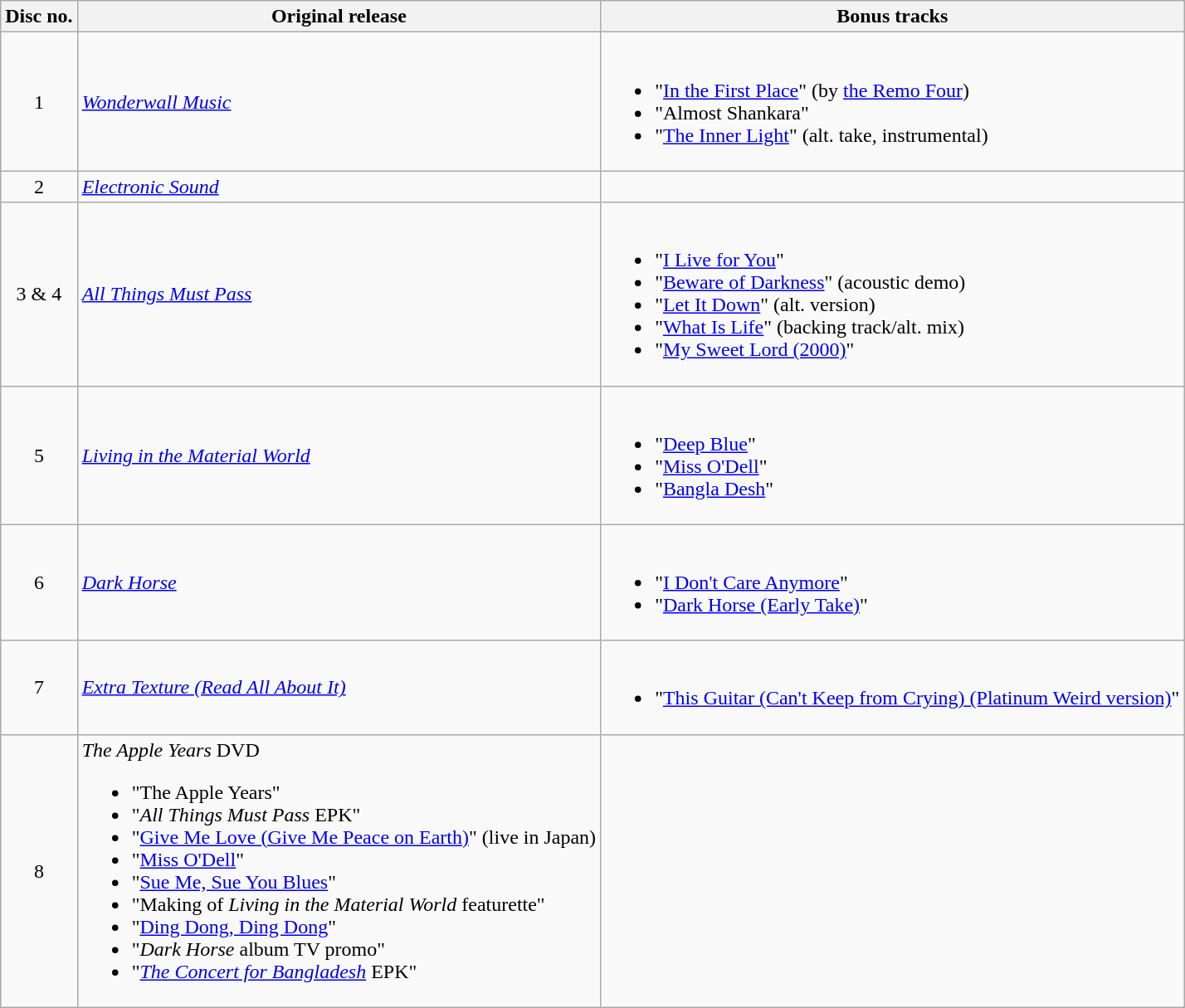<table class="wikitable">
<tr>
<th>Disc no.</th>
<th>Original release</th>
<th>Bonus tracks</th>
</tr>
<tr>
<td align="center">1</td>
<td><em><a href='#'>Wonderwall Music</a></em></td>
<td><br><ul><li>"<a href='#'>In the First Place</a>" (by <a href='#'>the Remo Four</a>)</li><li>"Almost Shankara"</li><li>"<a href='#'>The Inner Light</a>" (alt. take, instrumental)</li></ul></td>
</tr>
<tr>
<td align="center">2</td>
<td><em><a href='#'>Electronic Sound</a></em></td>
<td></td>
</tr>
<tr>
<td align="center">3 & 4</td>
<td><em><a href='#'>All Things Must Pass</a></em></td>
<td><br><ul><li>"<a href='#'>I Live for You</a>"</li><li>"<a href='#'>Beware of Darkness</a>" (acoustic demo)</li><li>"<a href='#'>Let It Down</a>" (alt. version)</li><li>"<a href='#'>What Is Life</a>" (backing track/alt. mix)</li><li>"<a href='#'>My Sweet Lord (2000)</a>"</li></ul></td>
</tr>
<tr>
<td align="center">5</td>
<td><em><a href='#'>Living in the Material World</a></em></td>
<td><br><ul><li>"<a href='#'>Deep Blue</a>"</li><li>"<a href='#'>Miss O'Dell</a>"</li><li>"<a href='#'>Bangla Desh</a>"</li></ul></td>
</tr>
<tr>
<td align="center">6</td>
<td><em><a href='#'>Dark Horse</a></em></td>
<td><br><ul><li>"<a href='#'>I Don't Care Anymore</a>"</li><li>"<a href='#'>Dark Horse (Early Take)</a>"</li></ul></td>
</tr>
<tr>
<td align="center">7</td>
<td><em><a href='#'>Extra Texture (Read All About It)</a></em></td>
<td><br><ul><li>"<a href='#'>This Guitar (Can't Keep from Crying) (Platinum Weird version)</a>"</li></ul></td>
</tr>
<tr>
<td align="center">8</td>
<td><em>The Apple Years</em> DVD<br><ul><li>"The Apple Years"</li><li>"<em>All Things Must Pass</em> EPK"</li><li>"<a href='#'>Give Me Love (Give Me Peace on Earth)</a>" (live in Japan)</li><li>"<a href='#'>Miss O'Dell</a>"</li><li>"<a href='#'>Sue Me, Sue You Blues</a>"</li><li>"Making of <em>Living in the Material World</em> featurette"</li><li>"<a href='#'>Ding Dong, Ding Dong</a>"</li><li>"<em>Dark Horse</em> album TV promo"</li><li>"<em><a href='#'>The Concert for Bangladesh</a></em> EPK"</li></ul></td>
<td></td>
</tr>
</table>
